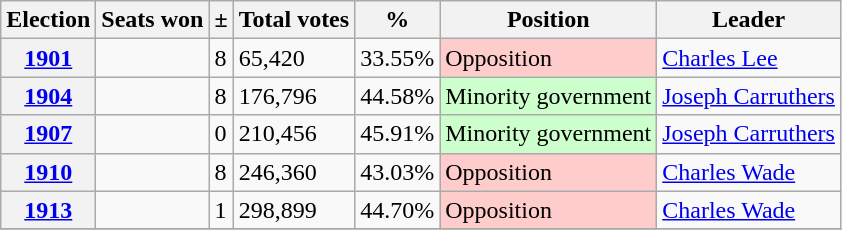<table class="wikitable sortable">
<tr>
<th>Election</th>
<th>Seats won</th>
<th>±</th>
<th>Total votes</th>
<th>%</th>
<th>Position</th>
<th>Leader</th>
</tr>
<tr>
<th><a href='#'>1901</a></th>
<td></td>
<td>8</td>
<td>65,420</td>
<td>33.55%</td>
<td style="background-color:#FFCCCC">Opposition</td>
<td><a href='#'>Charles Lee</a></td>
</tr>
<tr>
<th><a href='#'>1904</a></th>
<td></td>
<td>8</td>
<td>176,796</td>
<td>44.58%</td>
<td style="background-color:#CCFFCC">Minority government</td>
<td><a href='#'>Joseph Carruthers</a></td>
</tr>
<tr>
<th><a href='#'>1907</a></th>
<td></td>
<td>0</td>
<td>210,456</td>
<td>45.91%</td>
<td style="background-color:#CCFFCC">Minority government</td>
<td><a href='#'>Joseph Carruthers</a></td>
</tr>
<tr>
<th><a href='#'>1910</a></th>
<td></td>
<td>8</td>
<td>246,360</td>
<td>43.03%</td>
<td style="background-color:#FFCCCC">Opposition</td>
<td><a href='#'>Charles Wade</a></td>
</tr>
<tr>
<th><a href='#'>1913</a></th>
<td></td>
<td>1</td>
<td>298,899</td>
<td>44.70%</td>
<td style="background-color:#FFCCCC">Opposition</td>
<td><a href='#'>Charles Wade</a></td>
</tr>
<tr>
</tr>
</table>
